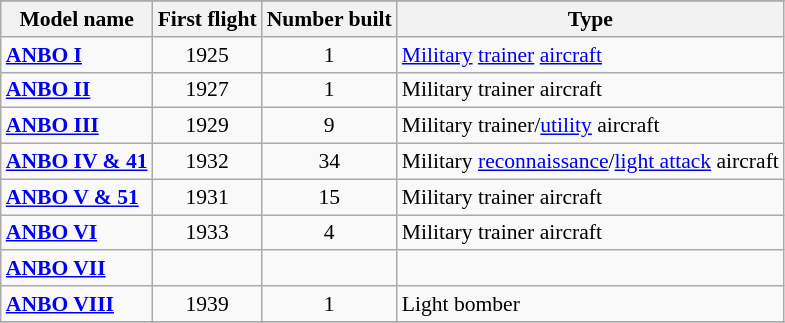<table class="wikitable" align=center style="font-size:90%;">
<tr>
</tr>
<tr style="background:#efefef;">
<th>Model name</th>
<th>First flight</th>
<th>Number built</th>
<th>Type</th>
</tr>
<tr>
<td align=left><strong><a href='#'>ANBO I</a></strong></td>
<td align=center>1925</td>
<td align=center>1</td>
<td align=left><a href='#'>Military</a> <a href='#'>trainer</a> <a href='#'>aircraft</a></td>
</tr>
<tr>
<td align=left><strong><a href='#'>ANBO II</a></strong></td>
<td align=center>1927</td>
<td align=center>1</td>
<td align=left>Military trainer aircraft</td>
</tr>
<tr>
<td align=left><strong><a href='#'>ANBO III</a></strong></td>
<td align=center>1929</td>
<td align=center>9</td>
<td align=left>Military trainer/<a href='#'>utility</a> aircraft</td>
</tr>
<tr>
<td align=left><strong><a href='#'>ANBO IV & 41</a></strong></td>
<td align=center>1932</td>
<td align=center>34</td>
<td align=left>Military <a href='#'>reconnaissance</a>/<a href='#'>light attack</a> aircraft</td>
</tr>
<tr>
<td align=left><strong><a href='#'>ANBO V & 51</a></strong></td>
<td align=center>1931</td>
<td align=center>15</td>
<td align=left>Military trainer aircraft</td>
</tr>
<tr>
<td align=left><strong><a href='#'>ANBO VI</a></strong></td>
<td align=center>1933</td>
<td align=center>4</td>
<td align=left>Military trainer aircraft</td>
</tr>
<tr>
<td align=left><strong><a href='#'>ANBO VII</a></strong></td>
<td align=center></td>
<td align=center></td>
<td align=left></td>
</tr>
<tr>
<td align=left><strong><a href='#'>ANBO VIII</a></strong></td>
<td align=center>1939</td>
<td align=center>1</td>
<td align=left>Light bomber</td>
</tr>
<tr>
</tr>
</table>
